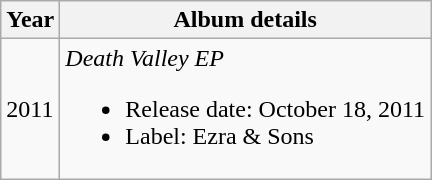<table class="wikitable">
<tr>
<th>Year</th>
<th>Album details</th>
</tr>
<tr>
<td>2011</td>
<td style="text-align:left;"><em>Death Valley EP</em><br><ul><li>Release date: October 18, 2011</li><li>Label: Ezra & Sons</li></ul></td>
</tr>
</table>
